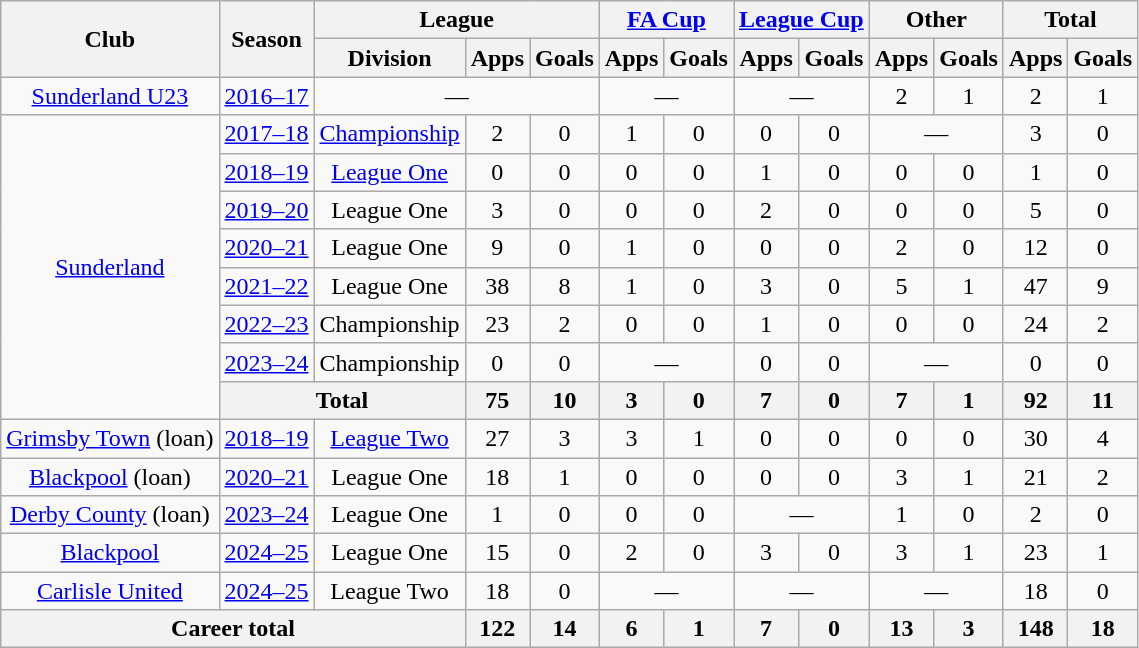<table class="wikitable" style="text-align: center;">
<tr>
<th rowspan="2">Club</th>
<th rowspan="2">Season</th>
<th colspan="3">League</th>
<th colspan="2"><a href='#'>FA Cup</a></th>
<th colspan="2"><a href='#'>League Cup</a></th>
<th colspan="2">Other</th>
<th colspan="2">Total</th>
</tr>
<tr>
<th>Division</th>
<th>Apps</th>
<th>Goals</th>
<th>Apps</th>
<th>Goals</th>
<th>Apps</th>
<th>Goals</th>
<th>Apps</th>
<th>Goals</th>
<th>Apps</th>
<th>Goals</th>
</tr>
<tr>
<td><a href='#'>Sunderland U23</a></td>
<td><a href='#'>2016–17</a></td>
<td colspan=3>—</td>
<td colspan=2>—</td>
<td colspan=2>—</td>
<td>2</td>
<td>1</td>
<td>2</td>
<td>1</td>
</tr>
<tr>
<td rowspan="8"><a href='#'>Sunderland</a></td>
<td><a href='#'>2017–18</a></td>
<td><a href='#'>Championship</a></td>
<td>2</td>
<td>0</td>
<td>1</td>
<td>0</td>
<td>0</td>
<td>0</td>
<td colspan=2>—</td>
<td>3</td>
<td>0</td>
</tr>
<tr>
<td><a href='#'>2018–19</a></td>
<td><a href='#'>League One</a></td>
<td>0</td>
<td>0</td>
<td>0</td>
<td>0</td>
<td>1</td>
<td>0</td>
<td>0</td>
<td>0</td>
<td>1</td>
<td>0</td>
</tr>
<tr>
<td><a href='#'>2019–20</a></td>
<td>League One</td>
<td>3</td>
<td>0</td>
<td>0</td>
<td>0</td>
<td>2</td>
<td>0</td>
<td>0</td>
<td>0</td>
<td>5</td>
<td>0</td>
</tr>
<tr>
<td><a href='#'>2020–21</a></td>
<td>League One</td>
<td>9</td>
<td>0</td>
<td>1</td>
<td>0</td>
<td>0</td>
<td>0</td>
<td>2</td>
<td>0</td>
<td>12</td>
<td>0</td>
</tr>
<tr>
<td><a href='#'>2021–22</a></td>
<td>League One</td>
<td>38</td>
<td>8</td>
<td>1</td>
<td>0</td>
<td>3</td>
<td>0</td>
<td>5</td>
<td>1</td>
<td>47</td>
<td>9</td>
</tr>
<tr>
<td><a href='#'>2022–23</a></td>
<td>Championship</td>
<td>23</td>
<td>2</td>
<td>0</td>
<td>0</td>
<td>1</td>
<td>0</td>
<td>0</td>
<td>0</td>
<td>24</td>
<td>2</td>
</tr>
<tr>
<td><a href='#'>2023–24</a></td>
<td>Championship</td>
<td>0</td>
<td>0</td>
<td colspan=2>—</td>
<td>0</td>
<td>0</td>
<td colspan=2>—</td>
<td>0</td>
<td>0</td>
</tr>
<tr>
<th colspan="2">Total</th>
<th>75</th>
<th>10</th>
<th>3</th>
<th>0</th>
<th>7</th>
<th>0</th>
<th>7</th>
<th>1</th>
<th>92</th>
<th>11</th>
</tr>
<tr>
<td><a href='#'>Grimsby Town</a> (loan)</td>
<td><a href='#'>2018–19</a></td>
<td><a href='#'>League Two</a></td>
<td>27</td>
<td>3</td>
<td>3</td>
<td>1</td>
<td>0</td>
<td>0</td>
<td>0</td>
<td>0</td>
<td>30</td>
<td>4</td>
</tr>
<tr>
<td><a href='#'>Blackpool</a> (loan)</td>
<td><a href='#'>2020–21</a></td>
<td>League One</td>
<td>18</td>
<td>1</td>
<td>0</td>
<td>0</td>
<td>0</td>
<td>0</td>
<td>3</td>
<td>1</td>
<td>21</td>
<td>2</td>
</tr>
<tr>
<td><a href='#'>Derby County</a> (loan)</td>
<td><a href='#'>2023–24</a></td>
<td>League One</td>
<td>1</td>
<td>0</td>
<td>0</td>
<td>0</td>
<td colspan=2>—</td>
<td>1</td>
<td>0</td>
<td>2</td>
<td>0</td>
</tr>
<tr>
<td><a href='#'>Blackpool</a></td>
<td><a href='#'>2024–25</a></td>
<td>League One</td>
<td>15</td>
<td>0</td>
<td>2</td>
<td>0</td>
<td>3</td>
<td>0</td>
<td>3</td>
<td>1</td>
<td>23</td>
<td>1</td>
</tr>
<tr>
<td><a href='#'>Carlisle United</a></td>
<td><a href='#'>2024–25</a></td>
<td>League Two</td>
<td>18</td>
<td>0</td>
<td colspan=2>—</td>
<td colspan=2>—</td>
<td colspan=2>—</td>
<td>18</td>
<td>0</td>
</tr>
<tr>
<th colspan="3">Career total</th>
<th>122</th>
<th>14</th>
<th>6</th>
<th>1</th>
<th>7</th>
<th>0</th>
<th>13</th>
<th>3</th>
<th>148</th>
<th>18</th>
</tr>
</table>
